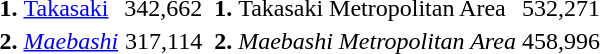<table>
<tr>
<td><strong>1.</strong></td>
<td> <a href='#'>Takasaki</a></td>
<td align="right">342,662</td>
<td> <strong>1.</strong></td>
<td>Takasaki Metropolitan Area</td>
<td align="right">532,271</td>
</tr>
<tr>
<td><strong>2.</strong></td>
<td> <em><a href='#'>Maebashi</a></em></td>
<td align="right">317,114</td>
<td> <strong>2.</strong></td>
<td><em>Maebashi Metropolitan Area</em></td>
<td align="right">458,996</td>
</tr>
</table>
